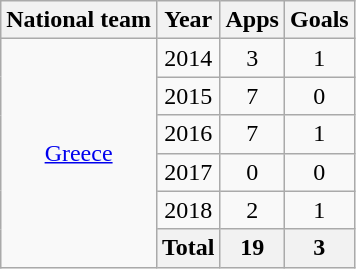<table class="wikitable" style="text-align:center">
<tr>
<th>National team</th>
<th>Year</th>
<th>Apps</th>
<th>Goals</th>
</tr>
<tr>
<td rowspan="6"><a href='#'>Greece</a></td>
<td>2014</td>
<td>3</td>
<td>1</td>
</tr>
<tr>
<td>2015</td>
<td>7</td>
<td>0</td>
</tr>
<tr>
<td>2016</td>
<td>7</td>
<td>1</td>
</tr>
<tr>
<td>2017</td>
<td>0</td>
<td>0</td>
</tr>
<tr>
<td>2018</td>
<td>2</td>
<td>1</td>
</tr>
<tr>
<th>Total</th>
<th>19</th>
<th>3</th>
</tr>
</table>
